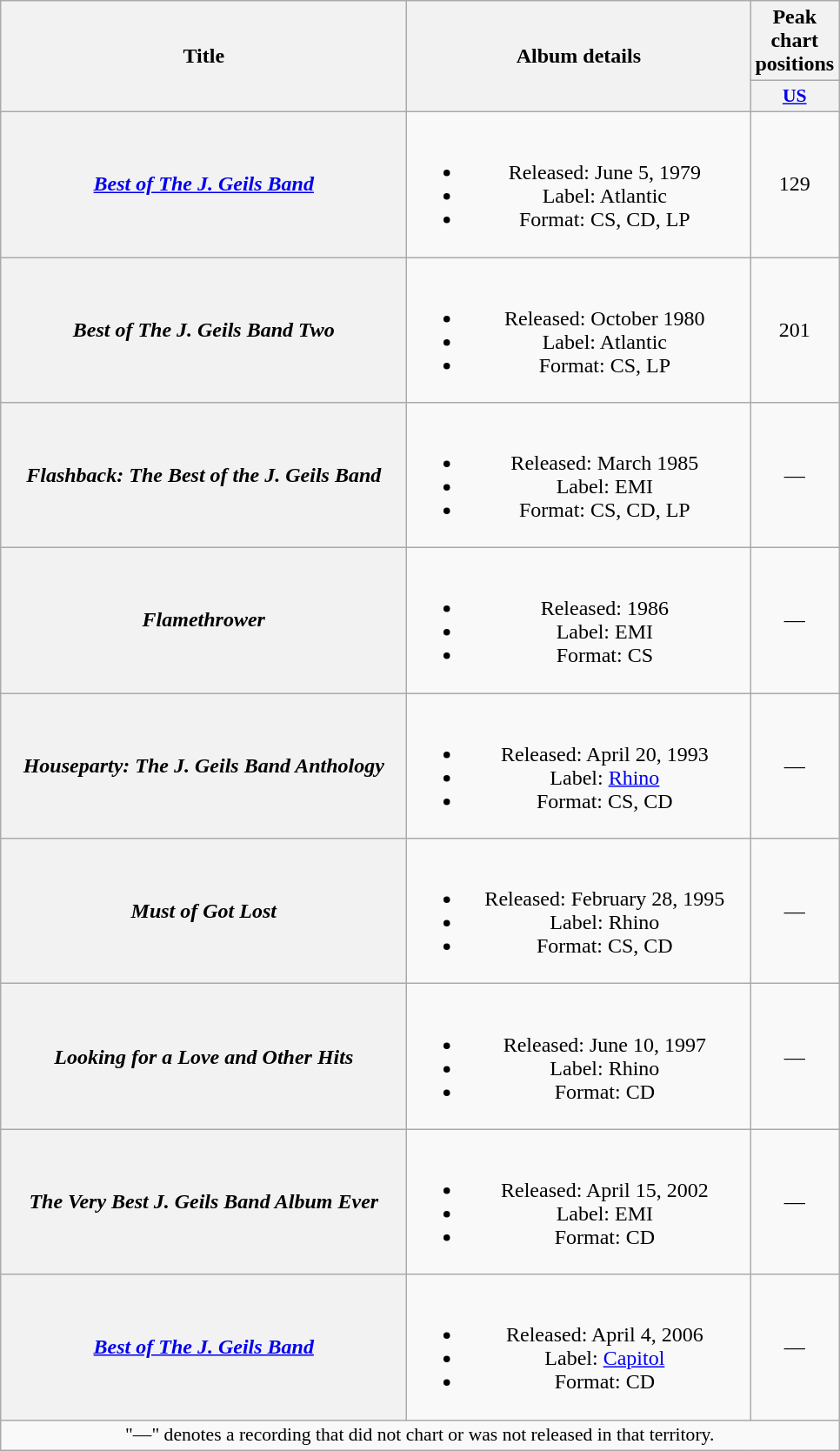<table class="wikitable plainrowheaders" style="text-align:center;">
<tr>
<th scope="col" rowspan="2" style="width:19em;">Title</th>
<th scope="col" rowspan="2" style="width:16em;">Album details</th>
<th scope="col" colspan="1">Peak chart positions</th>
</tr>
<tr>
<th scope="col" style="width:3em;font-size:90%;"><a href='#'>US</a><br></th>
</tr>
<tr>
<th scope="row"><em><a href='#'>Best of The J. Geils Band</a></em></th>
<td><br><ul><li>Released: June 5, 1979</li><li>Label: Atlantic</li><li>Format: CS, CD, LP</li></ul></td>
<td>129</td>
</tr>
<tr>
<th scope="row"><em>Best of The J. Geils Band Two</em></th>
<td><br><ul><li>Released: October 1980</li><li>Label: Atlantic</li><li>Format: CS, LP</li></ul></td>
<td>201<br></td>
</tr>
<tr>
<th scope="row"><em>Flashback: The Best of the J. Geils Band</em></th>
<td><br><ul><li>Released: March 1985</li><li>Label: EMI</li><li>Format: CS, CD, LP</li></ul></td>
<td>—</td>
</tr>
<tr>
<th scope="row"><em>Flamethrower</em></th>
<td><br><ul><li>Released: 1986</li><li>Label: EMI</li><li>Format: CS</li></ul></td>
<td>—</td>
</tr>
<tr>
<th scope="row"><em>Houseparty: The J. Geils Band Anthology</em></th>
<td><br><ul><li>Released: April 20, 1993</li><li>Label: <a href='#'>Rhino</a></li><li>Format: CS, CD</li></ul></td>
<td>—</td>
</tr>
<tr>
<th scope="row"><em>Must of Got Lost</em></th>
<td><br><ul><li>Released: February 28, 1995</li><li>Label: Rhino</li><li>Format: CS, CD</li></ul></td>
<td>—</td>
</tr>
<tr>
<th scope="row"><em>Looking for a Love and Other Hits</em></th>
<td><br><ul><li>Released: June 10, 1997</li><li>Label: Rhino</li><li>Format: CD</li></ul></td>
<td>—</td>
</tr>
<tr>
<th scope="row"><em>The Very Best J. Geils Band Album Ever</em></th>
<td><br><ul><li>Released: April 15, 2002</li><li>Label: EMI</li><li>Format: CD</li></ul></td>
<td>—</td>
</tr>
<tr>
<th scope="row"><em><a href='#'>Best of The J. Geils Band</a></em></th>
<td><br><ul><li>Released: April 4, 2006</li><li>Label: <a href='#'>Capitol</a></li><li>Format: CD</li></ul></td>
<td>—</td>
</tr>
<tr>
<td colspan="3" style="font-size:90%">"—" denotes a recording that did not chart or was not released in that territory.</td>
</tr>
</table>
